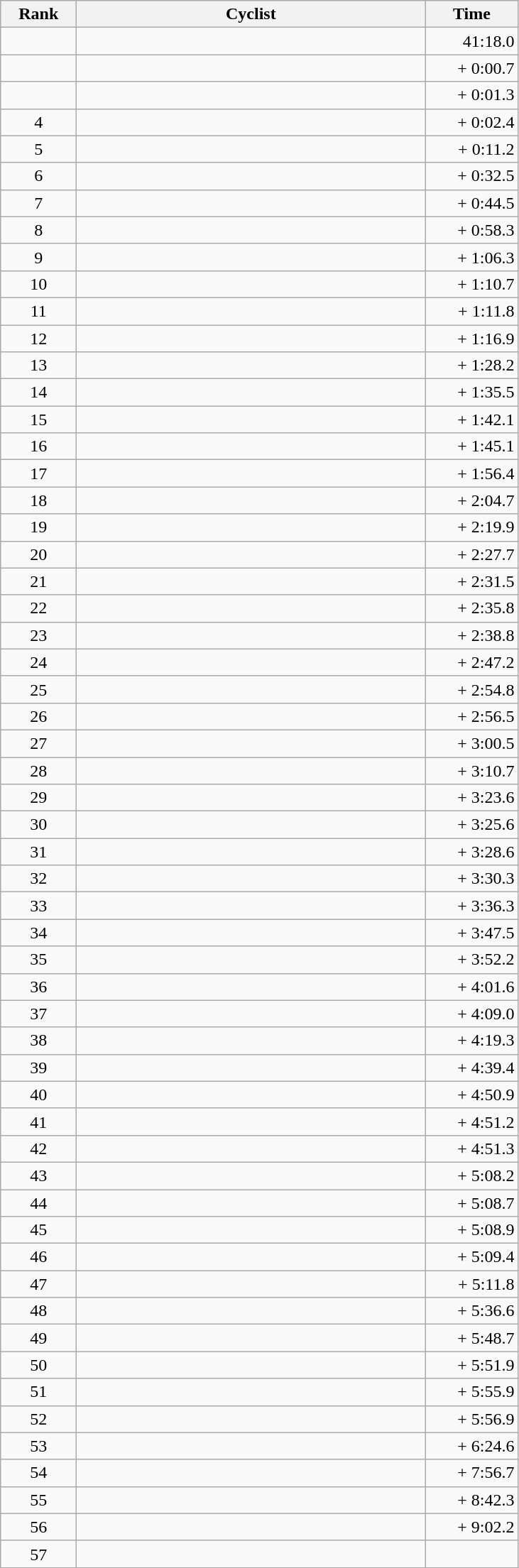<table class="wikitable">
<tr>
<th style="width: 4em;">Rank</th>
<th style="width: 20em;">Cyclist</th>
<th style="width: 5em;">Time</th>
</tr>
<tr>
<td align=center></td>
<td></td>
<td align="right">41:18.0</td>
</tr>
<tr>
<td align=center></td>
<td></td>
<td align="right">+ 0:00.7</td>
</tr>
<tr>
<td align=center></td>
<td></td>
<td align="right">+ 0:01.3</td>
</tr>
<tr>
<td align=center>4</td>
<td></td>
<td align="right">+ 0:02.4</td>
</tr>
<tr>
<td align=center>5</td>
<td></td>
<td align="right">+ 0:11.2</td>
</tr>
<tr>
<td align=center>6</td>
<td></td>
<td align="right">+ 0:32.5</td>
</tr>
<tr>
<td align=center>7</td>
<td></td>
<td align="right">+ 0:44.5</td>
</tr>
<tr>
<td align=center>8</td>
<td></td>
<td align="right">+ 0:58.3</td>
</tr>
<tr>
<td align=center>9</td>
<td></td>
<td align="right">+ 1:06.3</td>
</tr>
<tr>
<td align=center>10</td>
<td></td>
<td align="right">+ 1:10.7</td>
</tr>
<tr>
<td align=center>11</td>
<td></td>
<td align="right">+ 1:11.8</td>
</tr>
<tr>
<td align=center>12</td>
<td></td>
<td align="right">+ 1:16.9</td>
</tr>
<tr>
<td align=center>13</td>
<td></td>
<td align="right">+ 1:28.2</td>
</tr>
<tr>
<td align=center>14</td>
<td></td>
<td align="right">+ 1:35.5</td>
</tr>
<tr>
<td align=center>15</td>
<td></td>
<td align="right">+ 1:42.1</td>
</tr>
<tr>
<td align=center>16</td>
<td></td>
<td align="right">+ 1:45.1</td>
</tr>
<tr>
<td align=center>17</td>
<td></td>
<td align="right">+ 1:56.4</td>
</tr>
<tr>
<td align=center>18</td>
<td></td>
<td align="right">+ 2:04.7</td>
</tr>
<tr>
<td align=center>19</td>
<td></td>
<td align="right">+ 2:19.9</td>
</tr>
<tr>
<td align=center>20</td>
<td></td>
<td align="right">+ 2:27.7</td>
</tr>
<tr>
<td align=center>21</td>
<td></td>
<td align="right">+ 2:31.5</td>
</tr>
<tr>
<td align=center>22</td>
<td></td>
<td align="right">+ 2:35.8</td>
</tr>
<tr>
<td align=center>23</td>
<td></td>
<td align="right">+ 2:38.8</td>
</tr>
<tr>
<td align=center>24</td>
<td></td>
<td align="right">+ 2:47.2</td>
</tr>
<tr>
<td align=center>25</td>
<td></td>
<td align="right">+ 2:54.8</td>
</tr>
<tr>
<td align=center>26</td>
<td></td>
<td align="right">+ 2:56.5</td>
</tr>
<tr>
<td align=center>27</td>
<td></td>
<td align="right">+ 3:00.5</td>
</tr>
<tr>
<td align=center>28</td>
<td></td>
<td align="right">+ 3:10.7</td>
</tr>
<tr>
<td align=center>29</td>
<td></td>
<td align="right">+ 3:23.6</td>
</tr>
<tr>
<td align=center>30</td>
<td></td>
<td align="right">+ 3:25.6</td>
</tr>
<tr>
<td align=center>31</td>
<td></td>
<td align="right">+ 3:28.6</td>
</tr>
<tr>
<td align=center>32</td>
<td></td>
<td align="right">+ 3:30.3</td>
</tr>
<tr>
<td align=center>33</td>
<td></td>
<td align="right">+ 3:36.3</td>
</tr>
<tr>
<td align=center>34</td>
<td></td>
<td align="right">+ 3:47.5</td>
</tr>
<tr>
<td align=center>35</td>
<td></td>
<td align="right">+ 3:52.2</td>
</tr>
<tr>
<td align=center>36</td>
<td></td>
<td align="right">+ 4:01.6</td>
</tr>
<tr>
<td align=center>37</td>
<td></td>
<td align="right">+ 4:09.0</td>
</tr>
<tr>
<td align=center>38</td>
<td></td>
<td align="right">+ 4:19.3</td>
</tr>
<tr>
<td align=center>39</td>
<td></td>
<td align="right">+ 4:39.4</td>
</tr>
<tr>
<td align=center>40</td>
<td></td>
<td align="right">+ 4:50.9</td>
</tr>
<tr>
<td align=center>41</td>
<td></td>
<td align="right">+ 4:51.2</td>
</tr>
<tr>
<td align=center>42</td>
<td></td>
<td align="right">+ 4:51.3</td>
</tr>
<tr>
<td align=center>43</td>
<td></td>
<td align="right">+ 5:08.2</td>
</tr>
<tr>
<td align=center>44</td>
<td></td>
<td align="right">+ 5:08.7</td>
</tr>
<tr>
<td align=center>45</td>
<td></td>
<td align="right">+ 5:08.9</td>
</tr>
<tr>
<td align=center>46</td>
<td></td>
<td align="right">+ 5:09.4</td>
</tr>
<tr>
<td align=center>47</td>
<td></td>
<td align="right">+ 5:11.8</td>
</tr>
<tr>
<td align=center>48</td>
<td></td>
<td align="right">+ 5:36.6</td>
</tr>
<tr>
<td align=center>49</td>
<td></td>
<td align="right">+ 5:48.7</td>
</tr>
<tr>
<td align=center>50</td>
<td></td>
<td align="right">+ 5:51.9</td>
</tr>
<tr>
<td align=center>51</td>
<td></td>
<td align="right">+ 5:55.9</td>
</tr>
<tr>
<td align=center>52</td>
<td></td>
<td align="right">+ 5:56.9</td>
</tr>
<tr>
<td align=center>53</td>
<td></td>
<td align="right">+ 6:24.6</td>
</tr>
<tr>
<td align=center>54</td>
<td></td>
<td align="right">+ 7:56.7</td>
</tr>
<tr>
<td align=center>55</td>
<td></td>
<td align="right">+ 8:42.3</td>
</tr>
<tr>
<td align=center>56</td>
<td></td>
<td align="right">+ 9:02.2</td>
</tr>
<tr>
<td align=center>57</td>
<td></td>
<td align="right"></td>
</tr>
</table>
